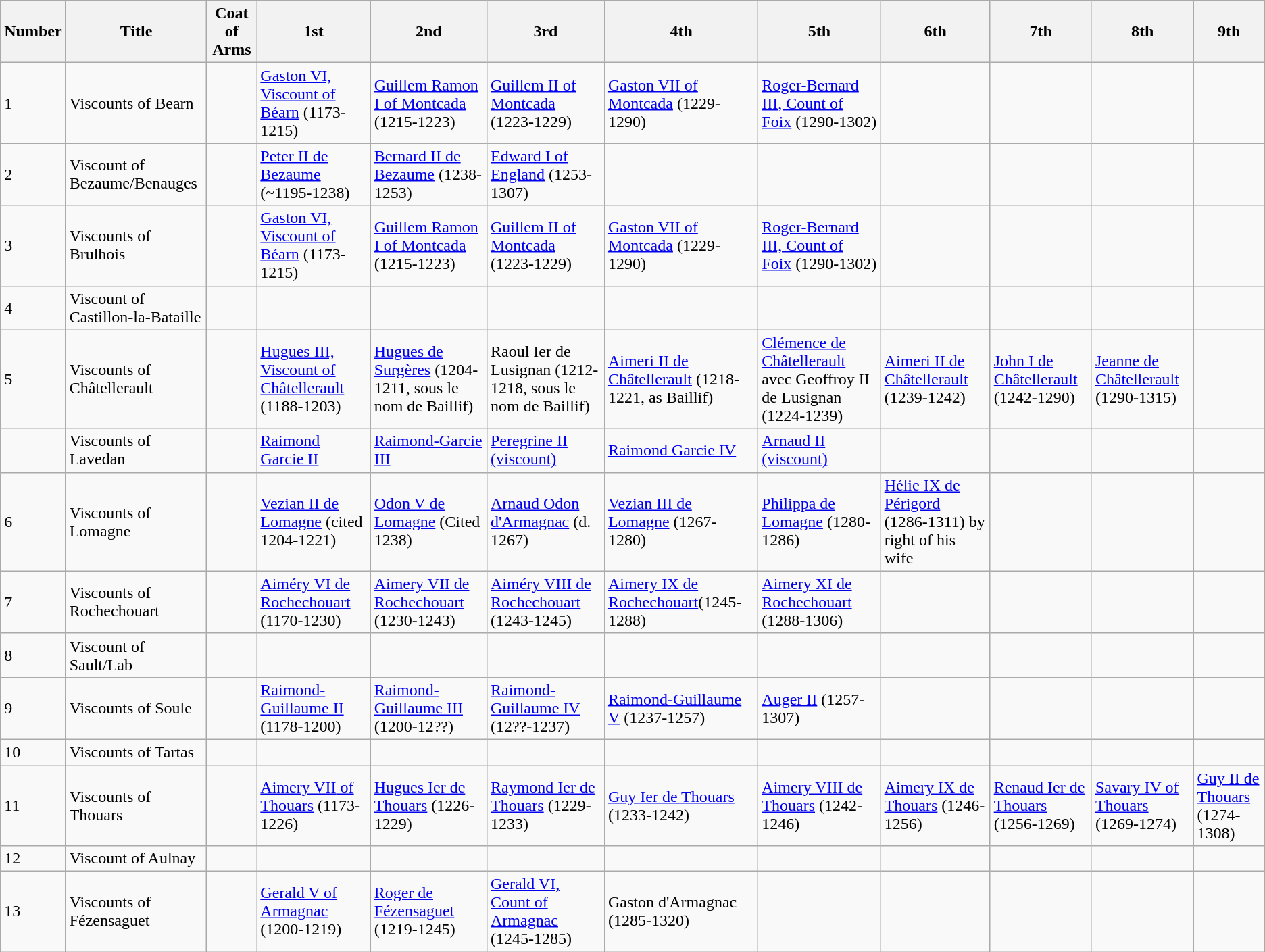<table class="wikitable">
<tr>
<th>Number</th>
<th>Title</th>
<th>Coat of Arms</th>
<th>1st</th>
<th>2nd</th>
<th>3rd</th>
<th>4th</th>
<th>5th</th>
<th>6th</th>
<th>7th</th>
<th>8th</th>
<th>9th</th>
</tr>
<tr>
<td>1</td>
<td>Viscounts of Bearn</td>
<td></td>
<td><a href='#'>Gaston VI, Viscount of Béarn</a> (1173-1215)</td>
<td><a href='#'>Guillem Ramon I of Montcada</a> (1215-1223)</td>
<td><a href='#'>Guillem II of Montcada</a> (1223-1229)</td>
<td><a href='#'>Gaston VII of Montcada</a> (1229-1290)</td>
<td><a href='#'>Roger-Bernard III, Count of Foix</a> (1290-1302)</td>
<td></td>
<td></td>
<td></td>
<td></td>
</tr>
<tr>
<td>2</td>
<td>Viscount of Bezaume/Benauges</td>
<td></td>
<td><a href='#'>Peter II de Bezaume</a> (~1195-1238)</td>
<td><a href='#'>Bernard II de Bezaume</a> (1238-1253)</td>
<td><a href='#'>Edward I of England</a> (1253-1307)</td>
<td></td>
<td></td>
<td></td>
<td></td>
<td></td>
<td></td>
</tr>
<tr>
<td>3</td>
<td>Viscounts of Brulhois</td>
<td></td>
<td><a href='#'>Gaston VI, Viscount of Béarn</a> (1173-1215)</td>
<td><a href='#'>Guillem Ramon I of Montcada</a> (1215-1223)</td>
<td><a href='#'>Guillem II of Montcada</a> (1223-1229)</td>
<td><a href='#'>Gaston VII of Montcada</a> (1229-1290)</td>
<td><a href='#'>Roger-Bernard III, Count of Foix</a> (1290-1302)</td>
<td></td>
<td></td>
<td></td>
<td></td>
</tr>
<tr>
<td>4</td>
<td>Viscount of Castillon-la-Bataille</td>
<td></td>
<td></td>
<td></td>
<td></td>
<td></td>
<td></td>
<td></td>
<td></td>
<td></td>
<td></td>
</tr>
<tr>
<td>5</td>
<td>Viscounts of Châtellerault</td>
<td></td>
<td><a href='#'>Hugues III, Viscount of Châtellerault</a> (1188-1203)</td>
<td><a href='#'>Hugues de Surgères</a> (1204-1211, sous le nom de Baillif)</td>
<td>Raoul Ier de Lusignan (1212-1218, sous le nom de Baillif)</td>
<td><a href='#'>Aimeri II de Châtellerault</a> (1218-1221, as Baillif)</td>
<td><a href='#'>Clémence de Châtellerault</a> avec Geoffroy II de Lusignan (1224-1239)</td>
<td><a href='#'>Aimeri II de Châtellerault</a> (1239-1242)</td>
<td><a href='#'>John I de Châtellerault</a> (1242-1290)</td>
<td><a href='#'>Jeanne de Châtellerault</a> (1290-1315)</td>
<td></td>
</tr>
<tr>
<td></td>
<td>Viscounts of Lavedan</td>
<td></td>
<td><a href='#'>Raimond Garcie II</a></td>
<td><a href='#'>Raimond-Garcie III</a></td>
<td><a href='#'>Peregrine II (viscount)</a></td>
<td><a href='#'>Raimond Garcie IV</a></td>
<td><a href='#'>Arnaud II (viscount)</a></td>
<td></td>
<td></td>
<td></td>
<td></td>
</tr>
<tr>
<td>6</td>
<td>Viscounts of Lomagne</td>
<td></td>
<td><a href='#'>Vezian II de Lomagne</a> (cited 1204-1221)</td>
<td><a href='#'>Odon V de Lomagne</a> (Cited 1238)</td>
<td><a href='#'>Arnaud Odon d'Armagnac</a> (d. 1267)</td>
<td><a href='#'>Vezian III de Lomagne</a> (1267-1280)</td>
<td><a href='#'>Philippa de Lomagne</a> (1280-1286)</td>
<td><a href='#'>Hélie IX de Périgord</a> (1286-1311) by right of his wife</td>
<td></td>
<td></td>
<td></td>
</tr>
<tr>
<td>7</td>
<td>Viscounts of Rochechouart</td>
<td></td>
<td><a href='#'>Aiméry VI de Rochechouart</a> (1170-1230)</td>
<td><a href='#'>Aimery VII de Rochechouart</a> (1230-1243)</td>
<td><a href='#'>Aiméry VIII de Rochechouart</a> (1243-1245)</td>
<td><a href='#'>Aimery IX de Rochechouart</a>(1245-1288)</td>
<td><a href='#'>Aimery XI de Rochechouart</a> (1288-1306)</td>
<td></td>
<td></td>
<td></td>
<td></td>
</tr>
<tr>
<td>8</td>
<td>Viscount of Sault/Lab</td>
<td></td>
<td></td>
<td></td>
<td></td>
<td></td>
<td></td>
<td></td>
<td></td>
<td></td>
<td></td>
</tr>
<tr>
<td>9</td>
<td>Viscounts of Soule</td>
<td></td>
<td><a href='#'>Raimond-Guillaume II</a> (1178-1200)</td>
<td><a href='#'>Raimond-Guillaume III</a> (1200-12??)</td>
<td><a href='#'>Raimond-Guillaume IV</a> (12??-1237)</td>
<td><a href='#'>Raimond-Guillaume V</a> (1237-1257)</td>
<td><a href='#'>Auger II</a> (1257-1307)</td>
<td></td>
<td></td>
<td></td>
<td></td>
</tr>
<tr>
<td>10</td>
<td>Viscounts of Tartas</td>
<td></td>
<td></td>
<td></td>
<td></td>
<td></td>
<td></td>
<td></td>
<td></td>
<td></td>
<td></td>
</tr>
<tr>
<td>11</td>
<td>Viscounts of Thouars</td>
<td></td>
<td><a href='#'>Aimery <abbr>VII</abbr> of Thouars</a> (1173-1226)</td>
<td><a href='#'>Hugues Ier de Thouars</a> (1226-1229)</td>
<td><a href='#'>Raymond Ier de Thouars</a> (1229-1233)</td>
<td><a href='#'>Guy Ier de Thouars</a> (1233-1242)</td>
<td><a href='#'>Aimery VIII de Thouars</a> (1242-1246)</td>
<td><a href='#'>Aimery IX de Thouars</a> (1246-1256)</td>
<td><a href='#'>Renaud Ier de Thouars</a> (1256-1269)</td>
<td><a href='#'>Savary IV of Thouars</a> (1269-1274)</td>
<td><a href='#'>Guy II de Thouars</a> (1274-1308)</td>
</tr>
<tr>
<td>12</td>
<td>Viscount of Aulnay</td>
<td></td>
<td></td>
<td></td>
<td></td>
<td></td>
<td></td>
<td></td>
<td></td>
<td></td>
<td></td>
</tr>
<tr>
<td>13</td>
<td>Viscounts of Fézensaguet</td>
<td></td>
<td><a href='#'>Gerald V of Armagnac</a> (1200-1219)</td>
<td><a href='#'>Roger de Fézensaguet</a> (1219-1245)</td>
<td><a href='#'>Gerald VI, Count of Armagnac</a> (1245-1285)</td>
<td>Gaston d'Armagnac (1285-1320)</td>
<td></td>
<td></td>
<td></td>
<td></td>
<td></td>
</tr>
</table>
